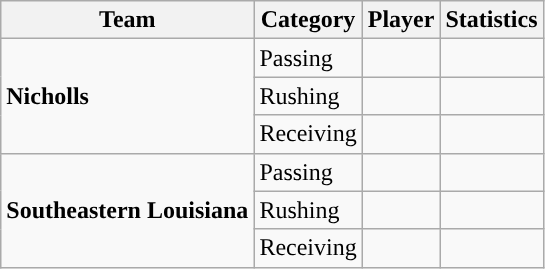<table class="wikitable" style="float: left;">
<tr>
<th>Team</th>
<th>Category</th>
<th>Player</th>
<th>Statistics</th>
</tr>
<tr>
<td rowspan=3><strong>Nicholls</strong></td>
<td>Passing</td>
<td> </td>
<td> </td>
</tr>
<tr>
<td>Rushing</td>
<td> </td>
<td> </td>
</tr>
<tr>
<td>Receiving</td>
<td> </td>
<td> </td>
</tr>
<tr>
<td rowspan=3><strong>Southeastern Louisiana</strong></td>
<td>Passing</td>
<td> </td>
<td> </td>
</tr>
<tr>
<td>Rushing</td>
<td> </td>
<td> </td>
</tr>
<tr>
<td>Receiving</td>
<td> </td>
<td> </td>
</tr>
</table>
